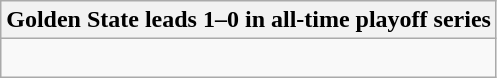<table class="wikitable collapsible collapsed">
<tr>
<th>Golden State leads 1–0 in all-time playoff series</th>
</tr>
<tr>
<td><br></td>
</tr>
</table>
